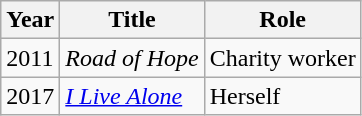<table class="wikitable sortable" border="1">
<tr>
<th>Year</th>
<th>Title</th>
<th>Role</th>
</tr>
<tr>
<td>2011</td>
<td><em>Road of Hope</em></td>
<td>Charity worker</td>
</tr>
<tr>
<td>2017</td>
<td><em><a href='#'>I Live Alone</a></em></td>
<td>Herself</td>
</tr>
</table>
